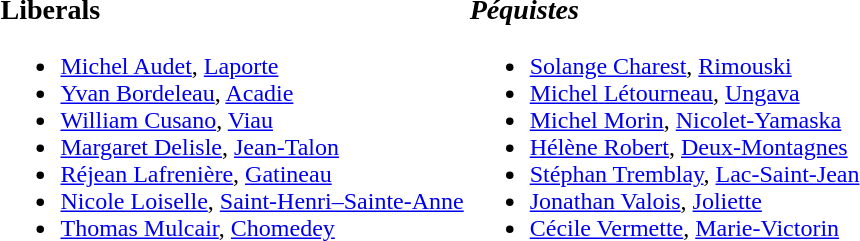<table>
<tr>
<td style="vertical-align:top; width:50%;"><br><h3>Liberals</h3><ul><li><a href='#'>Michel Audet</a>, <a href='#'>Laporte</a></li><li><a href='#'>Yvan Bordeleau</a>, <a href='#'>Acadie</a></li><li><a href='#'>William Cusano</a>, <a href='#'>Viau</a></li><li><a href='#'>Margaret Delisle</a>, <a href='#'>Jean-Talon</a></li><li><a href='#'>Réjean Lafrenière</a>, <a href='#'>Gatineau</a></li><li><a href='#'>Nicole Loiselle</a>, <a href='#'>Saint-Henri–Sainte-Anne</a></li><li><a href='#'>Thomas Mulcair</a>, <a href='#'>Chomedey</a></li></ul></td>
<td style="vertical-align:top; width:50%;"><br><h3><em>Péquistes</em></h3><ul><li><a href='#'>Solange Charest</a>, <a href='#'>Rimouski</a></li><li><a href='#'>Michel Létourneau</a>, <a href='#'>Ungava</a></li><li><a href='#'>Michel Morin</a>, <a href='#'>Nicolet-Yamaska</a></li><li><a href='#'>Hélène Robert</a>, <a href='#'>Deux-Montagnes</a></li><li><a href='#'>Stéphan Tremblay</a>, <a href='#'>Lac-Saint-Jean</a></li><li><a href='#'>Jonathan Valois</a>, <a href='#'>Joliette</a></li><li><a href='#'>Cécile Vermette</a>, <a href='#'>Marie-Victorin</a></li></ul></td>
</tr>
</table>
